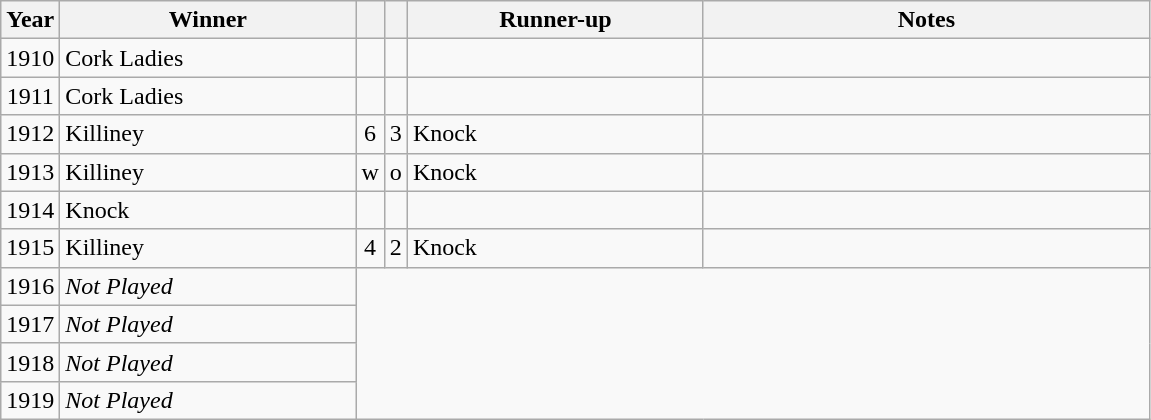<table class="wikitable">
<tr>
<th>Year</th>
<th>Winner</th>
<th></th>
<th></th>
<th>Runner-up</th>
<th>Notes</th>
</tr>
<tr>
<td align="center">1910</td>
<td width=190>Cork Ladies</td>
<td align="center"></td>
<td align="center"></td>
<td width=190></td>
<td width=290></td>
</tr>
<tr>
<td align="center">1911</td>
<td>Cork Ladies</td>
<td align="center"></td>
<td align="center"></td>
<td></td>
<td></td>
</tr>
<tr>
<td align="center">1912</td>
<td>Killiney</td>
<td align="center">6</td>
<td align="center">3</td>
<td>Knock</td>
<td></td>
</tr>
<tr>
<td align="center">1913</td>
<td>Killiney</td>
<td align="center">w</td>
<td align="center">o</td>
<td>Knock</td>
<td></td>
</tr>
<tr>
<td align="center">1914</td>
<td>Knock</td>
<td align="center"></td>
<td align="center"></td>
<td></td>
<td></td>
</tr>
<tr>
<td align="center">1915</td>
<td>Killiney</td>
<td align="center">4</td>
<td align="center">2</td>
<td>Knock</td>
<td></td>
</tr>
<tr>
<td align="center">1916</td>
<td><em>Not Played</em></td>
</tr>
<tr>
<td align="center">1917</td>
<td><em>Not Played</em></td>
</tr>
<tr>
<td align="center">1918</td>
<td><em>Not Played</em></td>
</tr>
<tr>
<td align="center">1919</td>
<td><em>Not Played</em></td>
</tr>
</table>
